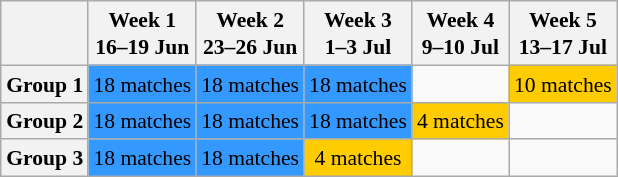<table class="wikitable" style="margin:0.9em auto; font-size:90%; line-height:1.25em;">
<tr>
<th></th>
<th>Week 1<br>16–19 Jun</th>
<th>Week 2<br>23–26 Jun</th>
<th>Week 3<br>1–3 Jul</th>
<th>Week 4<br>9–10 Jul</th>
<th>Week 5<br>13–17 Jul</th>
</tr>
<tr align="center">
<th>Group 1</th>
<td bgcolor=#3399ff>18 matches</td>
<td bgcolor=#3399ff>18 matches</td>
<td bgcolor=#3399ff>18 matches</td>
<td></td>
<td bgcolor=#ffcc00>10 matches</td>
</tr>
<tr align="center">
<th>Group 2</th>
<td bgcolor=#3399ff>18 matches</td>
<td bgcolor=#3399ff>18 matches</td>
<td bgcolor=#3399ff>18 matches</td>
<td bgcolor=#ffcc00>4 matches</td>
<td></td>
</tr>
<tr align="center">
<th>Group 3</th>
<td bgcolor=#3399ff>18 matches</td>
<td bgcolor=#3399ff>18 matches</td>
<td bgcolor=#ffcc00>4 matches</td>
<td></td>
<td></td>
</tr>
</table>
